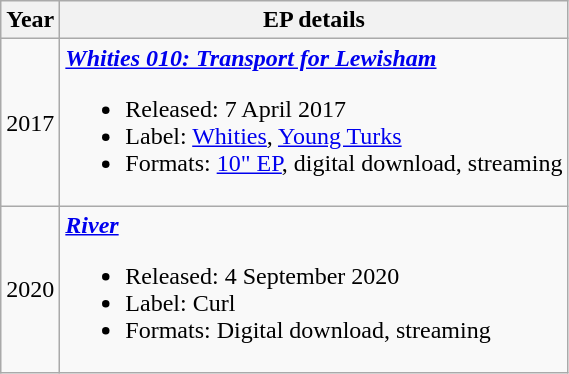<table class="wikitable" style="text-align:center;">
<tr>
<th>Year</th>
<th>EP details</th>
</tr>
<tr>
<td rowspan="1">2017</td>
<td align="left"><strong><em><a href='#'>Whities 010: Transport for Lewisham</a></em></strong><br><ul><li>Released: 7 April 2017</li><li>Label: <a href='#'>Whities</a>, <a href='#'>Young Turks</a></li><li>Formats: <a href='#'>10" EP</a>, digital download, streaming</li></ul></td>
</tr>
<tr>
<td rowspan="1">2020</td>
<td align="left"><strong><em><a href='#'>River</a></em></strong><br><ul><li>Released: 4 September 2020</li><li>Label: Curl</li><li>Formats: Digital download, streaming</li></ul></td>
</tr>
</table>
